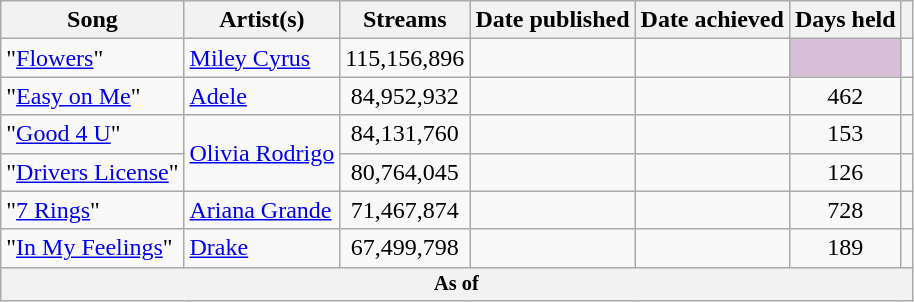<table class="wikitable sortable">
<tr>
<th>Song</th>
<th>Artist(s)</th>
<th>Streams</th>
<th>Date published</th>
<th>Date achieved</th>
<th>Days held</th>
<th class="unsortable"></th>
</tr>
<tr>
<td>"<a href='#'>Flowers</a>"</td>
<td><a href='#'>Miley Cyrus</a></td>
<td style="text-align:center;">115,156,896</td>
<td style="text-align:right;"></td>
<td style="text-align:right;"></td>
<td style="text-align:center;  background-color:#D8BFD8"><strong></strong>   </td>
<td style="text-align:center;"></td>
</tr>
<tr>
<td>"<a href='#'>Easy on Me</a>"</td>
<td><a href='#'>Adele</a></td>
<td style="text-align:center;">84,952,932</td>
<td style="text-align:right;"></td>
<td style="text-align:right;"></td>
<td style="text-align:center;">462</td>
<td style="text-align:center;"></td>
</tr>
<tr>
<td>"<a href='#'>Good 4 U</a>"</td>
<td rowspan="2"><a href='#'>Olivia Rodrigo</a></td>
<td style="text-align:center;">84,131,760</td>
<td style="text-align:right;"></td>
<td style="text-align:right;"></td>
<td style="text-align:center;">153</td>
<td style="text-align:center;"></td>
</tr>
<tr>
<td>"<a href='#'>Drivers License</a>"</td>
<td style="text-align:center;">80,764,045</td>
<td style="text-align:right;"></td>
<td style="text-align:right;"></td>
<td style="text-align:center;">126</td>
<td style="text-align:center;"></td>
</tr>
<tr>
<td>"<a href='#'>7 Rings</a>"</td>
<td><a href='#'>Ariana Grande</a></td>
<td style="text-align:center;">71,467,874</td>
<td style="text-align:right;"></td>
<td style="text-align:right;"></td>
<td style="text-align:center;">728</td>
<td style="text-align:center;"></td>
</tr>
<tr>
<td>"<a href='#'>In My Feelings</a>"</td>
<td><a href='#'>Drake</a></td>
<td style="text-align:center;">67,499,798</td>
<td style="text-align:right;"></td>
<td style="text-align:right;"></td>
<td style="text-align:center;">189</td>
<td style="text-align:center;"></td>
</tr>
<tr>
<th colspan="9" style="text-align:center; font-size:85%;"> As of </th>
</tr>
</table>
